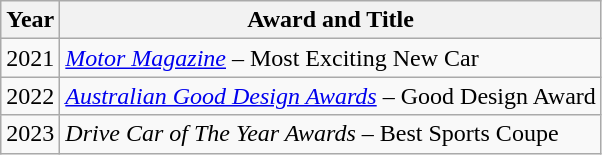<table class="wikitable sortable">
<tr>
<th>Year</th>
<th>Award and Title</th>
</tr>
<tr>
<td>2021</td>
<td><em><a href='#'>Motor Magazine</a></em> – Most Exciting New Car</td>
</tr>
<tr>
<td>2022</td>
<td><em><a href='#'>Australian Good Design Awards</a></em> – Good Design Award</td>
</tr>
<tr>
<td>2023</td>
<td><em>Drive Car of The Year Awards</em> – Best Sports Coupe</td>
</tr>
</table>
